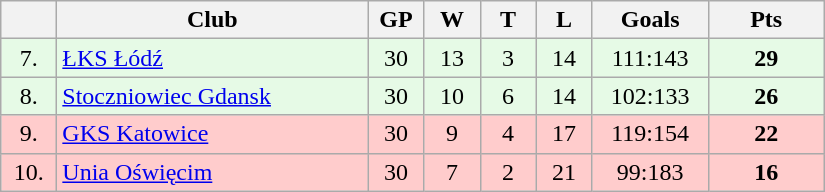<table class="wikitable">
<tr>
<th width="30"></th>
<th width="200">Club</th>
<th width="30">GP</th>
<th width="30">W</th>
<th width="30">T</th>
<th width="30">L</th>
<th width="70">Goals</th>
<th width="70">Pts</th>
</tr>
<tr bgcolor="#e6fae6" align="center">
<td>7.</td>
<td align="left"><a href='#'>ŁKS Łódź</a></td>
<td>30</td>
<td>13</td>
<td>3</td>
<td>14</td>
<td>111:143</td>
<td><strong>29</strong></td>
</tr>
<tr bgcolor="#e6fae6" align="center">
<td>8.</td>
<td align="left"><a href='#'>Stoczniowiec Gdansk</a></td>
<td>30</td>
<td>10</td>
<td>6</td>
<td>14</td>
<td>102:133</td>
<td><strong>26</strong></td>
</tr>
<tr bgcolor="#FFCCCC" align="center">
<td>9.</td>
<td align="left"><a href='#'>GKS Katowice</a></td>
<td>30</td>
<td>9</td>
<td>4</td>
<td>17</td>
<td>119:154</td>
<td><strong>22</strong></td>
</tr>
<tr bgcolor="#FFCCCC" align="center">
<td>10.</td>
<td align="left"><a href='#'>Unia Oświęcim</a></td>
<td>30</td>
<td>7</td>
<td>2</td>
<td>21</td>
<td>99:183</td>
<td><strong>16</strong></td>
</tr>
</table>
